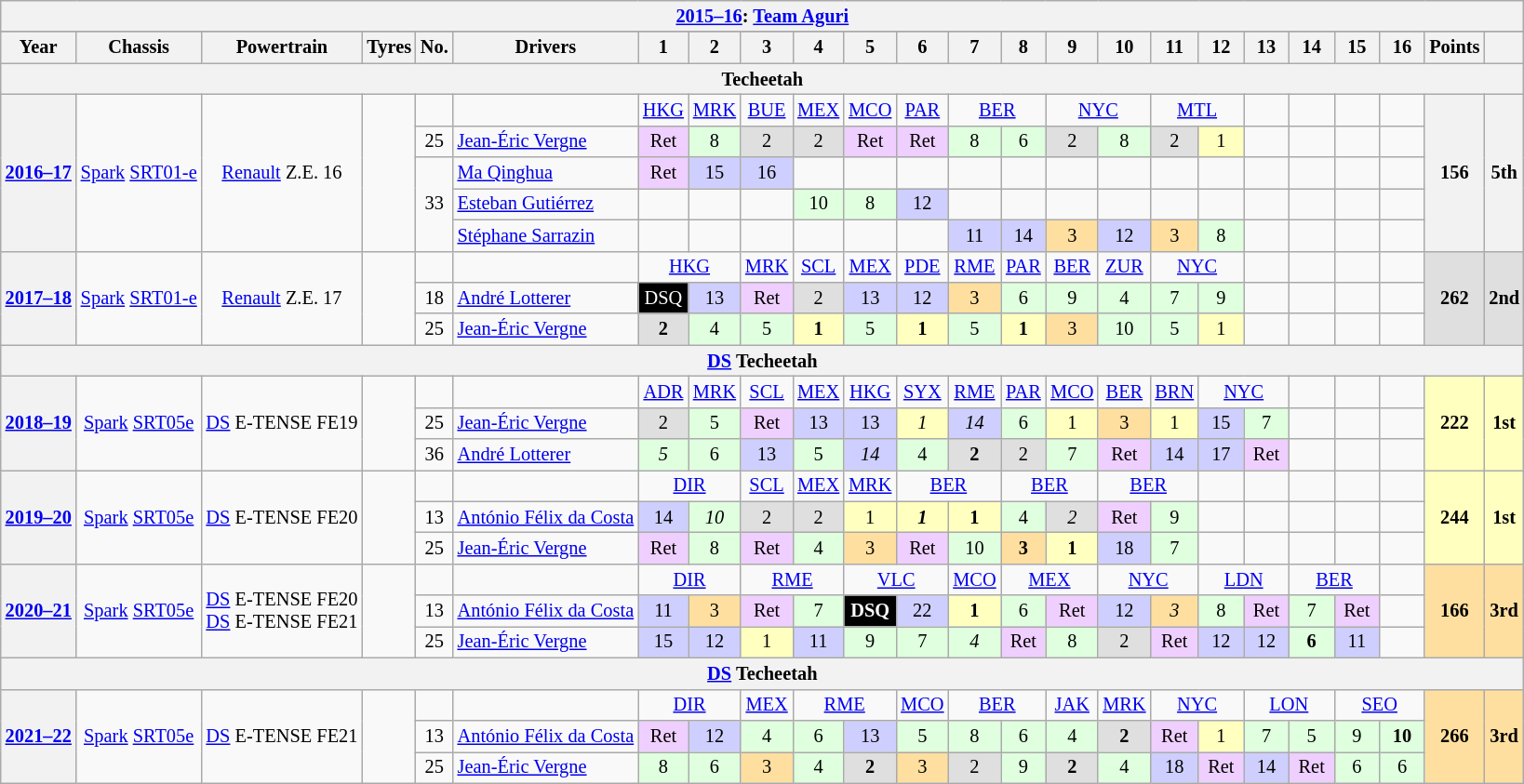<table class="wikitable" style="font-size: 85%; text-align:center;">
<tr>
<th colspan="24"><a href='#'>2015–16</a>: <a href='#'>Team Aguri</a></th>
</tr>
<tr>
</tr>
<tr valign="top">
<th valign=middle>Year</th>
<th valign=middle>Chassis</th>
<th valign=middle>Powertrain</th>
<th valign=middle>Tyres</th>
<th valign=middle>No.</th>
<th valign=middle>Drivers</th>
<th style="width:26px;">1</th>
<th style="width:26px;">2</th>
<th style="width:26px;">3</th>
<th style="width:26px;">4</th>
<th style="width:26px;">5</th>
<th style="width:26px;">6</th>
<th style="width:26px;">7</th>
<th style="width:26px;">8</th>
<th style="width:26px;">9</th>
<th style="width:26px;">10</th>
<th style="width:26px;">11</th>
<th style="width:26px;">12</th>
<th style="width:26px;">13</th>
<th style="width:26px;">14</th>
<th style="width:26px;">15</th>
<th style="width:26px;">16</th>
<th valign="middle">Points</th>
<th></th>
</tr>
<tr>
<th colspan="24"> Techeetah</th>
</tr>
<tr>
<th rowspan=5><a href='#'>2016–17</a></th>
<td rowspan=5><a href='#'>Spark</a> <a href='#'>SRT01-e</a></td>
<td rowspan=5><a href='#'>Renault</a> Z.E. 16</td>
<td rowspan=5></td>
<td></td>
<td></td>
<td><a href='#'>HKG</a></td>
<td><a href='#'>MRK</a></td>
<td><a href='#'>BUE</a></td>
<td><a href='#'>MEX</a></td>
<td><a href='#'>MCO</a></td>
<td><a href='#'>PAR</a></td>
<td colspan=2><a href='#'>BER</a></td>
<td colspan=2><a href='#'>NYC</a></td>
<td colspan=2><a href='#'>MTL</a></td>
<td></td>
<td></td>
<td></td>
<td></td>
<th rowspan=5>156</th>
<th rowspan=5>5th</th>
</tr>
<tr>
<td>25</td>
<td align=left> <a href='#'>Jean-Éric Vergne</a></td>
<td style="background:#EFCFFF;">Ret</td>
<td style="background:#DFFFDF;">8</td>
<td style="background:#DFDFDF;">2</td>
<td style="background:#DFDFDF;">2</td>
<td style="background:#EFCFFF;">Ret</td>
<td style="background:#EFCFFF;">Ret</td>
<td style="background:#DFFFDF;">8</td>
<td style="background:#DFFFDF;">6</td>
<td style="background:#DFDFDF;">2</td>
<td style="background:#DFFFDF;">8</td>
<td style="background:#DFDFDF;">2</td>
<td style="background:#FFFFBF;">1</td>
<td></td>
<td></td>
<td></td>
<td></td>
</tr>
<tr>
<td rowspan=3>33</td>
<td align=left> <a href='#'>Ma Qinghua</a></td>
<td style="background:#EFCFFF;">Ret</td>
<td style="background:#CFCFFF;">15</td>
<td style="background:#CFCFFF;">16</td>
<td></td>
<td></td>
<td></td>
<td></td>
<td></td>
<td></td>
<td></td>
<td></td>
<td></td>
<td></td>
<td></td>
<td></td>
<td></td>
</tr>
<tr>
<td align=left> <a href='#'>Esteban Gutiérrez</a></td>
<td></td>
<td></td>
<td></td>
<td style="background:#DFFFDF;">10</td>
<td style="background:#DFFFDF;">8</td>
<td style="background:#CFCFFF;">12</td>
<td></td>
<td></td>
<td></td>
<td></td>
<td></td>
<td></td>
<td></td>
<td></td>
<td></td>
<td></td>
</tr>
<tr>
<td align="left"> <a href='#'>Stéphane Sarrazin</a></td>
<td></td>
<td></td>
<td></td>
<td></td>
<td></td>
<td></td>
<td style="background:#CFCFFF;">11</td>
<td style="background:#CFCFFF;">14</td>
<td style="background:#ffdf9f;">3</td>
<td style="background:#CFCFFF;">12</td>
<td style="background:#ffdf9f;">3</td>
<td style="background:#DFFFDF;">8</td>
<td></td>
<td></td>
<td></td>
<td></td>
</tr>
<tr>
<th rowspan="3"><a href='#'>2017–18</a></th>
<td rowspan="3"><a href='#'>Spark</a> <a href='#'>SRT01-e</a></td>
<td rowspan="3"><a href='#'>Renault</a> Z.E. 17</td>
<td rowspan="3"></td>
<td></td>
<td></td>
<td colspan="2"><a href='#'>HKG</a></td>
<td><a href='#'>MRK</a></td>
<td><a href='#'>SCL</a></td>
<td><a href='#'>MEX</a></td>
<td><a href='#'>PDE</a></td>
<td><a href='#'>RME</a></td>
<td><a href='#'>PAR</a></td>
<td><a href='#'>BER</a></td>
<td><a href='#'>ZUR</a></td>
<td colspan="2"><a href='#'>NYC</a></td>
<td></td>
<td></td>
<td></td>
<td></td>
<th rowspan="3" style="background:#DFDFDF;">262</th>
<th rowspan="3" style="background:#DFDFDF;">2nd</th>
</tr>
<tr>
<td>18</td>
<td align="left"> <a href='#'>André Lotterer</a></td>
<td style="background:#000000; color:white;">DSQ</td>
<td style="background:#CFCFFF;">13</td>
<td style="background:#EFCFFF;">Ret</td>
<td style="background:#DFDFDF;">2</td>
<td style="background:#CFCFFF;">13</td>
<td style="background:#CFCFFF;">12</td>
<td style="background:#ffdf9f;">3</td>
<td style="background:#DFFFDF;">6</td>
<td style="background:#DFFFDF;">9</td>
<td style="background:#DFFFDF;">4</td>
<td style="background:#DFFFDF;">7</td>
<td style="background:#DFFFDF;">9</td>
<td></td>
<td></td>
<td></td>
<td></td>
</tr>
<tr>
<td>25</td>
<td align="left"> <a href='#'>Jean-Éric Vergne</a></td>
<td style="background:#DFDFDF;"><strong>2</strong></td>
<td style="background:#DFFFDF;">4</td>
<td style="background:#DFFFDF;">5</td>
<td style="background:#FFFFBF;"><strong>1</strong></td>
<td style="background:#DFFFDF;">5</td>
<td style="background:#FFFFBF;"><strong>1</strong></td>
<td style="background:#DFFFDF;">5</td>
<td style="background:#FFFFBF;"><strong>1</strong></td>
<td style="background:#ffdf9f;">3</td>
<td style="background:#DFFFDF;">10</td>
<td style="background:#DFFFDF;">5</td>
<td style="background:#FFFFBF;">1</td>
<td></td>
<td></td>
<td></td>
<td></td>
</tr>
<tr>
<th colspan="24"> <a href='#'>DS</a> Techeetah</th>
</tr>
<tr>
<th rowspan=3><a href='#'>2018–19</a></th>
<td rowspan=3><a href='#'>Spark</a> <a href='#'>SRT05e</a></td>
<td rowspan=3><a href='#'>DS</a> E-TENSE FE19</td>
<td rowspan=3></td>
<td></td>
<td></td>
<td><a href='#'>ADR</a></td>
<td><a href='#'>MRK</a></td>
<td><a href='#'>SCL</a></td>
<td><a href='#'>MEX</a></td>
<td><a href='#'>HKG</a></td>
<td><a href='#'>SYX</a></td>
<td><a href='#'>RME</a></td>
<td><a href='#'>PAR</a></td>
<td><a href='#'>MCO</a></td>
<td><a href='#'>BER</a></td>
<td><a href='#'>BRN</a></td>
<td colspan=2><a href='#'>NYC</a></td>
<td></td>
<td></td>
<td></td>
<th rowspan="3" style="background:#FFFFBF;">222</th>
<th rowspan="3" style="background:#FFFFBF;">1st</th>
</tr>
<tr>
<td>25</td>
<td align="left"> <a href='#'>Jean-Éric Vergne</a></td>
<td style="background:#DFDFDF;">2</td>
<td style="background:#DFFFDF;">5</td>
<td style="background:#EFCFFF;">Ret</td>
<td style="background:#CFCFFF;">13</td>
<td style="background:#CFCFFF;">13</td>
<td style="background:#FFFFBF;"><em>1</em></td>
<td style="background:#CFCFFF;"><em>14</em></td>
<td style="background:#DFFFDF;">6</td>
<td style="background:#FFFFBF;">1</td>
<td style="background:#ffdf9f;">3</td>
<td style="background:#FFFFBF;">1</td>
<td style="background:#CFCFFF;">15</td>
<td style="background:#DFFFDF;">7</td>
<td></td>
<td></td>
<td></td>
</tr>
<tr>
<td>36</td>
<td align="left"> <a href='#'>André Lotterer</a></td>
<td style="background:#DFFFDF;"><em>5</em></td>
<td style="background:#DFFFDF;">6</td>
<td style="background:#CFCFFF;">13</td>
<td style="background:#DFFFDF;">5</td>
<td style="background:#CFCFFF;"><em>14</em></td>
<td style="background:#DFFFDF;">4</td>
<td style="background:#DFDFDF;"><strong>2</strong></td>
<td style="background:#DFDFDF;">2</td>
<td style="background:#DFFFDF;">7</td>
<td style="background:#EFCFFF;">Ret</td>
<td style="background:#CFCFFF;">14</td>
<td style="background:#CFCFFF;">17</td>
<td style="background:#EFCFFF;">Ret</td>
<td></td>
<td></td>
</tr>
<tr>
<th rowspan=3><a href='#'>2019–20</a></th>
<td rowspan=3><a href='#'>Spark</a> <a href='#'>SRT05e</a></td>
<td rowspan=3><a href='#'>DS</a> E-TENSE FE20</td>
<td rowspan=3></td>
<td></td>
<td></td>
<td colspan=2><a href='#'>DIR</a></td>
<td><a href='#'>SCL</a></td>
<td><a href='#'>MEX</a></td>
<td><a href='#'>MRK</a></td>
<td colspan=2><a href='#'>BER</a></td>
<td colspan=2><a href='#'>BER</a></td>
<td colspan=2><a href='#'>BER</a></td>
<td></td>
<td></td>
<td></td>
<td></td>
<td></td>
<th rowspan=3 style="background:#FFFFBF;">244</th>
<th rowspan=3 style="background:#FFFFBF;">1st</th>
</tr>
<tr>
<td>13</td>
<td align="left"> <a href='#'>António Félix da Costa</a></td>
<td style="background-color:#CFCFFF;">14</td>
<td style="background-color:#DFFFDF;"><em>10</em></td>
<td style="background:#DFDFDF;">2</td>
<td style="background:#DFDFDF;">2</td>
<td style="background:#FFFFBF;">1</td>
<td style="background:#FFFFBF;"><strong><em>1</em></strong></td>
<td style="background:#FFFFBF;"><strong>1</strong></td>
<td style="background:#DFFFDF;">4</td>
<td style="background:#DFDFDF;"><em>2</em></td>
<td style="background:#EFCFFF;">Ret</td>
<td style="background:#DFFFDF;">9</td>
<td></td>
<td></td>
<td></td>
<td></td>
<td></td>
</tr>
<tr>
<td>25</td>
<td align="left"> <a href='#'>Jean-Éric Vergne</a></td>
<td style="background-color:#EFCFFF;">Ret</td>
<td style="background-color:#DFFFDF;">8</td>
<td style="background-color:#EFCFFF;">Ret</td>
<td style="background:#DFFFDF;">4</td>
<td style="background:#ffdf9f;">3</td>
<td style="background:#EFCFFF;">Ret</td>
<td style="background:#DFFFDF;">10</td>
<td style="background:#ffdf9f;"><strong>3</strong></td>
<td style="background:#FFFFBF;"><strong>1</strong></td>
<td style="background:#CFCFFF;">18</td>
<td style="background:#DFFFDF;">7</td>
<td></td>
<td></td>
<td></td>
<td></td>
</tr>
<tr>
<th rowspan=3><a href='#'>2020–21</a></th>
<td rowspan=3><a href='#'>Spark</a> <a href='#'>SRT05e</a></td>
<td rowspan=3><a href='#'>DS</a> E-TENSE FE20<br><a href='#'>DS</a> E-TENSE FE21</td>
<td rowspan=3></td>
<td></td>
<td></td>
<td colspan=2><a href='#'>DIR</a></td>
<td colspan=2><a href='#'>RME</a></td>
<td colspan=2><a href='#'>VLC</a></td>
<td><a href='#'>MCO</a></td>
<td colspan=2><a href='#'>MEX</a></td>
<td colspan=2><a href='#'>NYC</a></td>
<td colspan=2><a href='#'>LDN</a></td>
<td colspan=2><a href='#'>BER</a></td>
<td></td>
<th rowspan=3 style="background:#ffdf9f;">166</th>
<th rowspan=3 style="background:#ffdf9f;">3rd</th>
</tr>
<tr>
<td>13</td>
<td align="left"> <a href='#'>António Félix da Costa</a></td>
<td style="background:#CFCFFF;">11</td>
<td style="background:#ffdf9f;">3</td>
<td style="background-color:#EFCFFF;">Ret</td>
<td style="background:#DFFFDF;">7</td>
<td style="background:#000000; color:white;"><strong>DSQ</strong></td>
<td style="background:#CFCFFF;">22</td>
<td style="background:#FFFFBF;"><strong>1</strong></td>
<td style="background:#DFFFDF">6</td>
<td style="background:#EFCFFF">Ret</td>
<td style="background:#CFCFFF">12</td>
<td style="background:#FFDF9F"><em>3</em></td>
<td style="background:#DFFFDF">8</td>
<td style="background:#EFCFFF">Ret</td>
<td style="background:#DFFFDF">7</td>
<td style="background:#EFCFFF">Ret</td>
<td></td>
</tr>
<tr>
<td>25</td>
<td align="left"> <a href='#'>Jean-Éric Vergne</a></td>
<td style="background:#CFCFFF;">15</td>
<td style="background:#CFCFFF;">12</td>
<td style="background:#FFFFBF;">1</td>
<td style="background:#CFCFFF;">11</td>
<td style="background:#DFFFDF;">9</td>
<td style="background:#DFFFDF;">7</td>
<td style="background:#DFFFDF;"><em>4</em></td>
<td style="background:#EFCFFF">Ret</td>
<td style="background:#DFFFDF">8</td>
<td style="background:#DFDFDF">2</td>
<td style="background:#EFCFFF">Ret</td>
<td style="background:#CFCFFF">12</td>
<td style="background:#CFCFFF">12</td>
<td style="background:#DFFFDF"><strong>6</strong></td>
<td style="background:#CFCFFF;">11</td>
<td></td>
</tr>
<tr>
<th colspan="24"> <a href='#'>DS</a> Techeetah</th>
</tr>
<tr>
<th rowspan=3><a href='#'>2021–22</a></th>
<td rowspan=3><a href='#'>Spark</a> <a href='#'>SRT05e</a></td>
<td rowspan=3><a href='#'>DS</a> E-TENSE FE21</td>
<td rowspan=3></td>
<td></td>
<td></td>
<td colspan=2><a href='#'>DIR</a></td>
<td><a href='#'>MEX</a></td>
<td colspan=2><a href='#'>RME</a></td>
<td><a href='#'>MCO</a></td>
<td colspan=2><a href='#'>BER</a></td>
<td><a href='#'>JAK</a></td>
<td><a href='#'>MRK</a></td>
<td colspan=2><a href='#'>NYC</a></td>
<td colspan=2><a href='#'>LON</a></td>
<td colspan=2><a href='#'>SEO</a></td>
<th rowspan=3  style="background:#FFDF9F;">266</th>
<th rowspan=3  style="background:#FFDF9F;">3rd</th>
</tr>
<tr>
<td>13</td>
<td align="left"> <a href='#'>António Félix da Costa</a></td>
<td style="background:#EFCFFF">Ret</td>
<td style="background:#CFCFFF">12</td>
<td style="background:#DFFFDF">4</td>
<td style="background:#DFFFDF">6</td>
<td style="background:#CFCFFF">13</td>
<td style="background:#DFFFDF">5</td>
<td style="background:#DFFFDF">8</td>
<td style="background:#DFFFDF">6</td>
<td style="background:#DFFFDF">4</td>
<td style="background:#DFDFDF"><strong>2</strong></td>
<td style="background:#EFCFFF">Ret</td>
<td style="background:#FFFFBF">1</td>
<td style="background:#DFFFDF">7</td>
<td style="background:#DFFFDF">5</td>
<td style="background:#DFFFDF">9</td>
<td style="background:#DFFFDF"><strong>10</strong></td>
</tr>
<tr>
<td>25</td>
<td align="left"> <a href='#'>Jean-Éric Vergne</a></td>
<td style="background:#DFFFDF">8</td>
<td style="background:#DFFFDF">6</td>
<td style="background:#FFDF9F">3</td>
<td style="background:#DFFFDF">4</td>
<td style="background:#DFDFDF"><strong>2</strong></td>
<td style="background:#FFDF9F">3</td>
<td style="background:#DFDFDF">2</td>
<td style="background:#DFFFDF">9</td>
<td style="background:#DFDFDF"><strong>2</strong></td>
<td style="background:#DFFFDF">4</td>
<td style="background:#CFCFFF">18</td>
<td style="background:#EFCFFF">Ret</td>
<td style="background:#CFCFFF">14</td>
<td style="background:#EFCFFF">Ret</td>
<td style="background:#DFFFDF">6</td>
<td style="background:#DFFFDF">6</td>
</tr>
</table>
